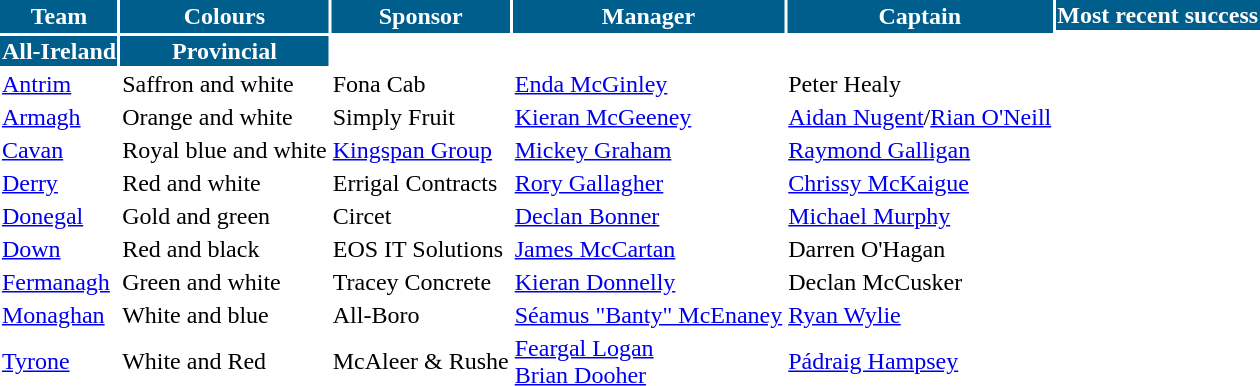<table cellpadding="1" style="margin:1em auto;">
<tr style="background:#005E8D; color:white;">
<th rowspan="2">Team</th>
<th rowspan="2">Colours</th>
<th rowspan="2">Sponsor</th>
<th rowspan="2">Manager</th>
<th rowspan="2">Captain</th>
<th colspan="2">Most recent success</th>
</tr>
<tr>
</tr>
<tr style="background:#005E8D; color:white;">
<th>All-Ireland</th>
<th>Provincial</th>
</tr>
<tr>
<td><a href='#'>Antrim</a></td>
<td> Saffron and white</td>
<td>Fona Cab</td>
<td><a href='#'>Enda McGinley</a></td>
<td>Peter Healy</td>
<td></td>
<td></td>
</tr>
<tr>
<td><a href='#'>Armagh</a></td>
<td> Orange and white</td>
<td>Simply Fruit</td>
<td><a href='#'>Kieran McGeeney</a></td>
<td><a href='#'>Aidan Nugent</a>/<a href='#'>Rian O'Neill</a></td>
<td></td>
<td></td>
</tr>
<tr>
<td><a href='#'>Cavan</a></td>
<td> Royal blue and white</td>
<td><a href='#'>Kingspan Group</a></td>
<td><a href='#'>Mickey Graham</a></td>
<td><a href='#'>Raymond Galligan</a></td>
<td></td>
<td></td>
</tr>
<tr>
<td><a href='#'>Derry</a></td>
<td> Red and white</td>
<td>Errigal Contracts</td>
<td><a href='#'>Rory Gallagher</a></td>
<td><a href='#'>Chrissy McKaigue</a></td>
<td></td>
<td></td>
</tr>
<tr>
<td><a href='#'>Donegal</a></td>
<td> Gold and green</td>
<td>Circet</td>
<td><a href='#'>Declan Bonner</a></td>
<td><a href='#'>Michael Murphy</a></td>
<td></td>
<td></td>
</tr>
<tr>
<td><a href='#'>Down</a></td>
<td> Red and black</td>
<td>EOS IT Solutions</td>
<td><a href='#'>James McCartan</a></td>
<td>Darren O'Hagan</td>
<td></td>
<td></td>
</tr>
<tr>
<td><a href='#'>Fermanagh</a></td>
<td> Green and white</td>
<td>Tracey Concrete</td>
<td><a href='#'>Kieran Donnelly</a></td>
<td>Declan McCusker</td>
<td></td>
<td></td>
</tr>
<tr>
<td><a href='#'>Monaghan</a></td>
<td> White and blue</td>
<td>All-Boro</td>
<td><a href='#'>Séamus "Banty" McEnaney</a></td>
<td><a href='#'>Ryan Wylie</a></td>
<td></td>
<td></td>
</tr>
<tr>
<td><a href='#'>Tyrone</a></td>
<td> White and Red</td>
<td>McAleer & Rushe</td>
<td><a href='#'>Feargal Logan</a><br><a href='#'>Brian Dooher</a></td>
<td><a href='#'>Pádraig Hampsey</a></td>
<td></td>
<td></td>
</tr>
</table>
